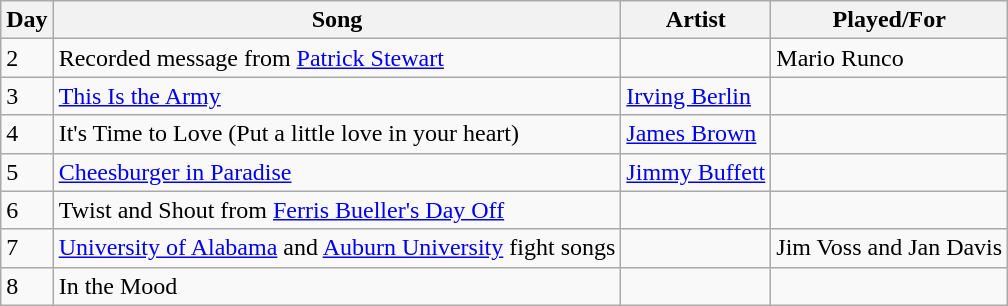<table class="wikitable">
<tr>
<th>Day</th>
<th>Song</th>
<th>Artist</th>
<th>Played/For</th>
</tr>
<tr>
<td>2</td>
<td>Recorded message from <a href='#'>Patrick Stewart</a></td>
<td></td>
<td>Mario Runco</td>
</tr>
<tr>
<td>3</td>
<td><a href='#'>This Is the Army</a></td>
<td><a href='#'>Irving Berlin</a></td>
<td></td>
</tr>
<tr>
<td>4</td>
<td>It's Time to Love (Put a little love in your heart)</td>
<td><a href='#'>James Brown</a></td>
<td></td>
</tr>
<tr>
<td>5</td>
<td><a href='#'>Cheesburger in Paradise</a></td>
<td><a href='#'>Jimmy Buffett</a></td>
<td></td>
</tr>
<tr>
<td>6</td>
<td>Twist and Shout from <a href='#'>Ferris Bueller's Day Off</a></td>
<td></td>
<td></td>
</tr>
<tr>
<td>7</td>
<td><a href='#'>University of Alabama</a> and <a href='#'>Auburn University</a> fight songs</td>
<td></td>
<td>Jim Voss and Jan Davis</td>
</tr>
<tr>
<td>8</td>
<td>In the Mood</td>
<td></td>
<td></td>
</tr>
</table>
